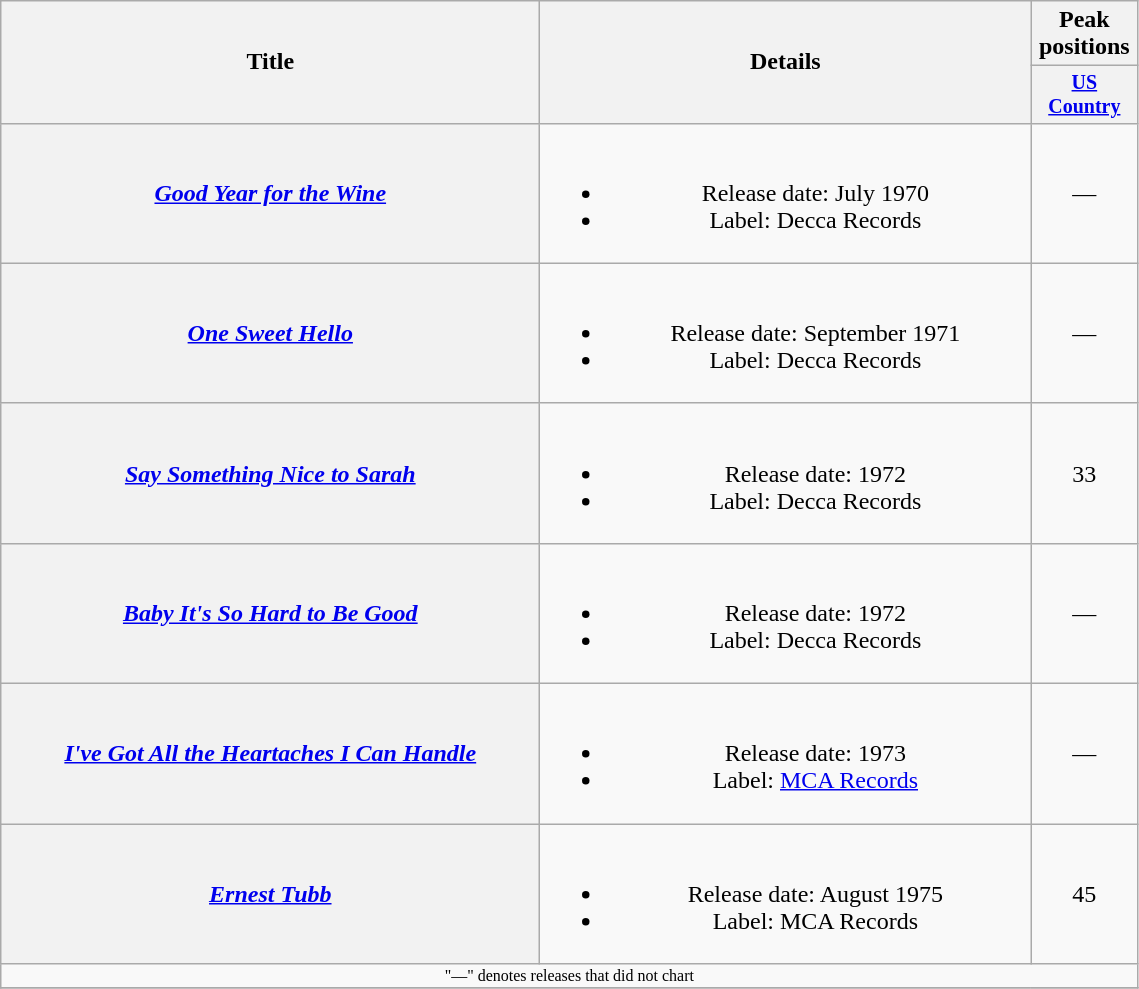<table class="wikitable plainrowheaders" style="text-align:center;">
<tr>
<th rowspan="2" style="width:22em;">Title</th>
<th rowspan="2" style="width:20em;">Details</th>
<th>Peak positions</th>
</tr>
<tr style="font-size:smaller;">
<th width="65"><a href='#'>US Country</a></th>
</tr>
<tr>
<th scope="row"><em><a href='#'>Good Year for the Wine</a></em></th>
<td><br><ul><li>Release date: July 1970</li><li>Label: Decca Records</li></ul></td>
<td>—</td>
</tr>
<tr>
<th scope="row"><em><a href='#'>One Sweet Hello</a></em></th>
<td><br><ul><li>Release date: September 1971</li><li>Label: Decca Records</li></ul></td>
<td>—</td>
</tr>
<tr>
<th scope="row"><em><a href='#'>Say Something Nice to Sarah</a></em></th>
<td><br><ul><li>Release date: 1972</li><li>Label: Decca Records</li></ul></td>
<td>33</td>
</tr>
<tr>
<th scope="row"><em><a href='#'>Baby It's So Hard to Be Good</a></em></th>
<td><br><ul><li>Release date: 1972</li><li>Label: Decca Records</li></ul></td>
<td>—</td>
</tr>
<tr>
<th scope="row"><em><a href='#'>I've Got All the Heartaches I Can Handle</a></em></th>
<td><br><ul><li>Release date: 1973</li><li>Label: <a href='#'>MCA Records</a></li></ul></td>
<td>—</td>
</tr>
<tr>
<th scope="row"><em><a href='#'>Ernest Tubb</a></em></th>
<td><br><ul><li>Release date: August 1975</li><li>Label: MCA Records</li></ul></td>
<td>45</td>
</tr>
<tr>
<td colspan="3" style="font-size: 8pt">"—" denotes releases that did not chart</td>
</tr>
<tr>
</tr>
</table>
